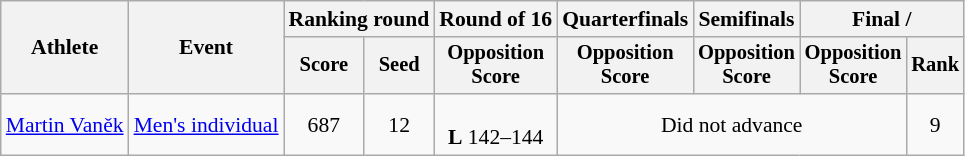<table class="wikitable" style="text-align:center; font-size:90%">
<tr>
<th rowspan="2">Athlete</th>
<th rowspan="2">Event</th>
<th colspan="2">Ranking round</th>
<th>Round of 16</th>
<th>Quarterfinals</th>
<th>Semifinals</th>
<th colspan="2">Final / </th>
</tr>
<tr style="font-size:95%">
<th>Score</th>
<th>Seed</th>
<th>Opposition<br>Score</th>
<th>Opposition<br>Score</th>
<th>Opposition<br>Score</th>
<th>Opposition<br>Score</th>
<th>Rank</th>
</tr>
<tr>
<td align="left"><a href='#'>Martin Vaněk</a></td>
<td align="left"><a href='#'>Men's individual</a></td>
<td>687</td>
<td>12</td>
<td><br><strong>L</strong> 142–144</td>
<td colspan="3">Did not advance</td>
<td>9</td>
</tr>
</table>
